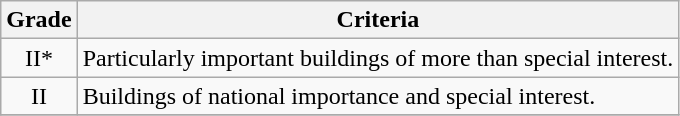<table class="wikitable" border="1">
<tr>
<th>Grade</th>
<th>Criteria</th>
</tr>
<tr>
<td align="center" >II*</td>
<td>Particularly important buildings of more than special interest.</td>
</tr>
<tr>
<td align="center" >II</td>
<td>Buildings of national importance and special interest.</td>
</tr>
<tr>
</tr>
</table>
